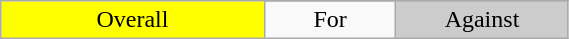<table class="wikitable" style="text-align:center" width=30%>
<tr>
<td bgcolor=#ffff00 align=center width=16% rowspan=2>Overall</td>
</tr>
<tr>
<td align=center width=8%>For</td>
<td bgcolor=#cccccc align=center width=8%>Against</td>
</tr>
</table>
